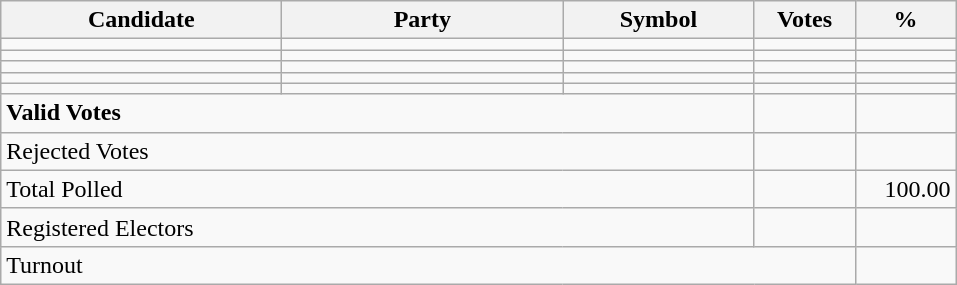<table class="wikitable" border="1" style="text-align:right;">
<tr>
<th align=left width="180">Candidate</th>
<th align=left width="180">Party</th>
<th align=left width="120">Symbol</th>
<th align=left width="60">Votes</th>
<th align=left width="60">%</th>
</tr>
<tr>
<td align=left></td>
<td align=left></td>
<td align=left></td>
<td align=right></td>
<td align=right></td>
</tr>
<tr>
<td align=left></td>
<td align=left></td>
<td align=left></td>
<td align=right></td>
<td align=right></td>
</tr>
<tr>
<td align=left></td>
<td align=left></td>
<td align=left></td>
<td align=right></td>
<td align=right></td>
</tr>
<tr>
<td align=left></td>
<td align=left></td>
<td align=left></td>
<td align=right></td>
<td align=right></td>
</tr>
<tr>
<td align=left></td>
<td align=left></td>
<td align=left></td>
<td align=right></td>
<td align=right></td>
</tr>
<tr>
<td align=left colspan=3><strong>Valid Votes</strong></td>
<td align=right><strong> </strong></td>
<td align=right><strong> </strong></td>
</tr>
<tr>
<td align=left colspan=3>Rejected Votes</td>
<td align=right></td>
<td align=right></td>
</tr>
<tr>
<td align=left colspan=3>Total Polled</td>
<td align=right></td>
<td align=right>100.00</td>
</tr>
<tr>
<td align=left colspan=3>Registered Electors</td>
<td align=right></td>
<td></td>
</tr>
<tr>
<td align=left colspan=4>Turnout</td>
<td align=right></td>
</tr>
</table>
